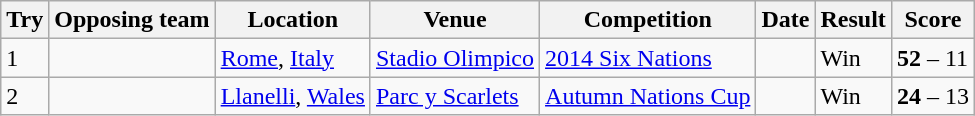<table class="wikitable" style="font-size:100%">
<tr>
<th>Try</th>
<th>Opposing team</th>
<th>Location</th>
<th>Venue</th>
<th>Competition</th>
<th>Date</th>
<th>Result</th>
<th>Score</th>
</tr>
<tr>
<td>1</td>
<td></td>
<td><a href='#'>Rome</a>, <a href='#'>Italy</a></td>
<td><a href='#'>Stadio Olimpico</a></td>
<td><a href='#'>2014 Six Nations</a></td>
<td></td>
<td>Win</td>
<td><strong>52</strong> – 11</td>
</tr>
<tr>
<td>2</td>
<td></td>
<td><a href='#'>Llanelli</a>, <a href='#'>Wales</a></td>
<td><a href='#'>Parc y Scarlets</a></td>
<td><a href='#'>Autumn Nations Cup</a></td>
<td></td>
<td>Win</td>
<td><strong>24</strong> – 13</td>
</tr>
</table>
